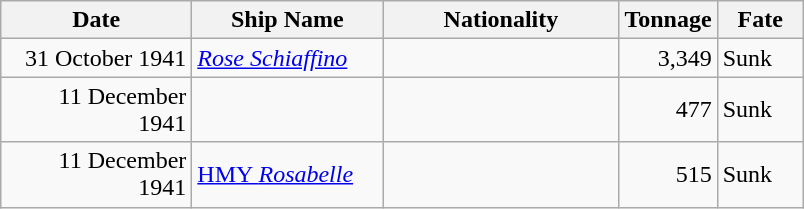<table class="wikitable sortable">
<tr>
<th width="120px">Date</th>
<th width="120px">Ship Name</th>
<th width="150px">Nationality</th>
<th width="25px">Tonnage</th>
<th width="50px">Fate</th>
</tr>
<tr>
<td align="right">31 October 1941</td>
<td align="left"><a href='#'><em>Rose Schiaffino</em></a></td>
<td align="left"></td>
<td align="right">3,349</td>
<td align="left">Sunk</td>
</tr>
<tr>
<td align="right">11 December 1941</td>
<td align="left"></td>
<td align="left"></td>
<td align="right">477</td>
<td align="left">Sunk</td>
</tr>
<tr>
<td align="right">11 December 1941</td>
<td align="left"><a href='#'>HMY <em>Rosabelle</em></a></td>
<td align="left"></td>
<td align="right">515</td>
<td align="left">Sunk</td>
</tr>
</table>
